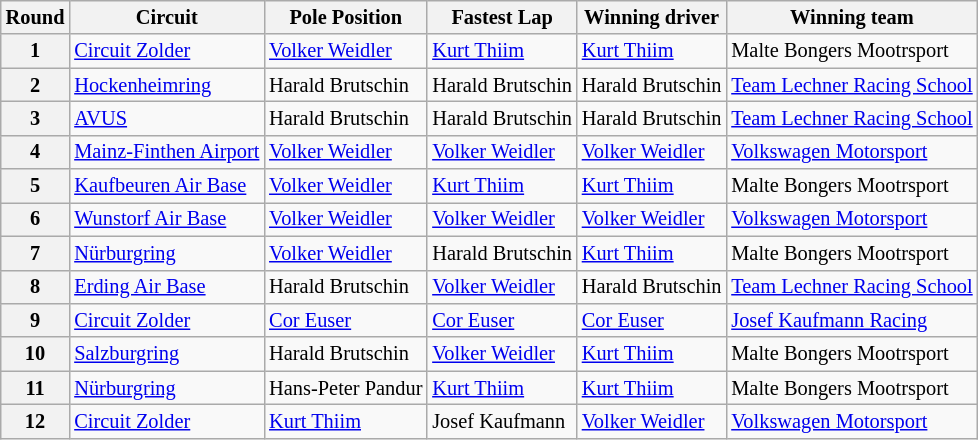<table class="wikitable" style="font-size: 85%;">
<tr>
<th>Round</th>
<th>Circuit</th>
<th>Pole Position</th>
<th>Fastest Lap</th>
<th>Winning driver</th>
<th>Winning team</th>
</tr>
<tr>
<th>1</th>
<td> <a href='#'>Circuit Zolder</a></td>
<td> <a href='#'>Volker Weidler</a></td>
<td> <a href='#'>Kurt Thiim</a></td>
<td> <a href='#'>Kurt Thiim</a></td>
<td> Malte Bongers Mootrsport</td>
</tr>
<tr>
<th>2</th>
<td> <a href='#'>Hockenheimring</a></td>
<td nowrap> Harald Brutschin</td>
<td nowrap> Harald Brutschin</td>
<td nowrap> Harald Brutschin</td>
<td nowrap> <a href='#'>Team Lechner Racing School</a></td>
</tr>
<tr>
<th>3</th>
<td> <a href='#'>AVUS</a></td>
<td> Harald Brutschin</td>
<td> Harald Brutschin</td>
<td> Harald Brutschin</td>
<td> <a href='#'>Team Lechner Racing School</a></td>
</tr>
<tr>
<th>4</th>
<td nowrap> <a href='#'>Mainz-Finthen Airport</a></td>
<td> <a href='#'>Volker Weidler</a></td>
<td> <a href='#'>Volker Weidler</a></td>
<td> <a href='#'>Volker Weidler</a></td>
<td> <a href='#'>Volkswagen Motorsport</a></td>
</tr>
<tr>
<th>5</th>
<td> <a href='#'>Kaufbeuren Air Base</a></td>
<td> <a href='#'>Volker Weidler</a></td>
<td> <a href='#'>Kurt Thiim</a></td>
<td> <a href='#'>Kurt Thiim</a></td>
<td> Malte Bongers Mootrsport</td>
</tr>
<tr>
<th>6</th>
<td> <a href='#'>Wunstorf Air Base</a></td>
<td> <a href='#'>Volker Weidler</a></td>
<td> <a href='#'>Volker Weidler</a></td>
<td> <a href='#'>Volker Weidler</a></td>
<td> <a href='#'>Volkswagen Motorsport</a></td>
</tr>
<tr>
<th>7</th>
<td> <a href='#'>Nürburgring</a></td>
<td> <a href='#'>Volker Weidler</a></td>
<td> Harald Brutschin</td>
<td> <a href='#'>Kurt Thiim</a></td>
<td> Malte Bongers Mootrsport</td>
</tr>
<tr>
<th>8</th>
<td> <a href='#'>Erding Air Base</a></td>
<td> Harald Brutschin</td>
<td> <a href='#'>Volker Weidler</a></td>
<td> Harald Brutschin</td>
<td> <a href='#'>Team Lechner Racing School</a></td>
</tr>
<tr>
<th>9</th>
<td> <a href='#'>Circuit Zolder</a></td>
<td> <a href='#'>Cor Euser</a></td>
<td> <a href='#'>Cor Euser</a></td>
<td> <a href='#'>Cor Euser</a></td>
<td> <a href='#'>Josef Kaufmann Racing</a></td>
</tr>
<tr>
<th>10</th>
<td> <a href='#'>Salzburgring</a></td>
<td> Harald Brutschin</td>
<td> <a href='#'>Volker Weidler</a></td>
<td> <a href='#'>Kurt Thiim</a></td>
<td> Malte Bongers Mootrsport</td>
</tr>
<tr>
<th>11</th>
<td> <a href='#'>Nürburgring</a></td>
<td nowrap> Hans-Peter Pandur</td>
<td> <a href='#'>Kurt Thiim</a></td>
<td> <a href='#'>Kurt Thiim</a></td>
<td> Malte Bongers Mootrsport</td>
</tr>
<tr>
<th>12</th>
<td> <a href='#'>Circuit Zolder</a></td>
<td> <a href='#'>Kurt Thiim</a></td>
<td> Josef Kaufmann</td>
<td> <a href='#'>Volker Weidler</a></td>
<td> <a href='#'>Volkswagen Motorsport</a></td>
</tr>
</table>
